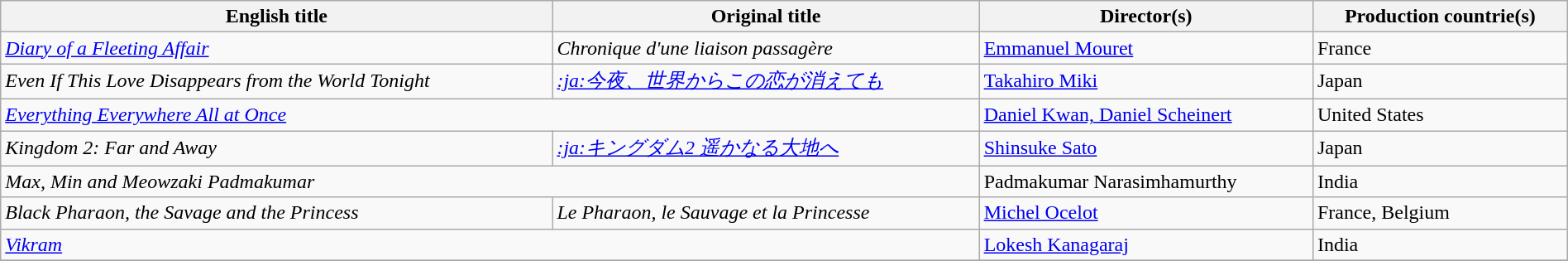<table class="sortable wikitable" style="width:100%; margin-bottom:4px" cellpadding="5">
<tr>
<th scope="col">English title</th>
<th scope="col">Original title</th>
<th scope="col">Director(s)</th>
<th scope="col">Production countrie(s)</th>
</tr>
<tr>
<td><em><a href='#'>Diary of a Fleeting Affair</a></em></td>
<td><em>Chronique d'une liaison passagère</em></td>
<td><a href='#'>Emmanuel Mouret</a></td>
<td>France</td>
</tr>
<tr>
<td><em>Even If This Love Disappears from the World Tonight</em></td>
<td><em><a href='#'>:ja:今夜、世界からこの恋が消えても</a></em></td>
<td><a href='#'>Takahiro Miki</a></td>
<td>Japan</td>
</tr>
<tr>
<td colspan=2><em><a href='#'>Everything Everywhere All at Once</a></em></td>
<td><a href='#'>Daniel Kwan, Daniel Scheinert</a></td>
<td>United States</td>
</tr>
<tr>
<td><em>Kingdom 2: Far and Away</em></td>
<td><em><a href='#'>:ja:キングダム2 遥かなる大地へ</a></em></td>
<td><a href='#'>Shinsuke Sato</a></td>
<td>Japan</td>
</tr>
<tr>
<td colspan=2><em>Max, Min and Meowzaki	Padmakumar</em></td>
<td>Padmakumar Narasimhamurthy</td>
<td>India</td>
</tr>
<tr>
<td><em>Black Pharaon, the Savage and the Princess</em></td>
<td><em>	Le Pharaon, le Sauvage et la Princesse</em></td>
<td><a href='#'>Michel Ocelot</a></td>
<td>France, Belgium</td>
</tr>
<tr>
<td colspan=2><em><a href='#'>Vikram</a></em></td>
<td><a href='#'>Lokesh Kanagaraj</a></td>
<td>India</td>
</tr>
<tr>
</tr>
</table>
